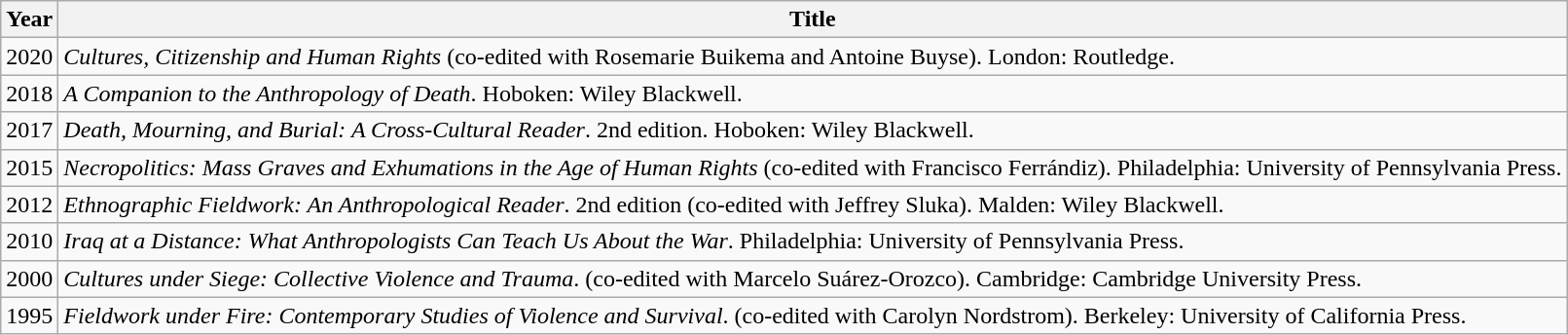<table class="wikitable">
<tr>
<th>Year</th>
<th>Title</th>
</tr>
<tr>
<td>2020</td>
<td><em>Cultures, Citizenship and Human Rights</em> (co-edited with Rosemarie Buikema and Antoine Buyse). London: Routledge.</td>
</tr>
<tr>
<td>2018</td>
<td><em>A Companion to the Anthropology of Death</em>. Hoboken: Wiley Blackwell.</td>
</tr>
<tr>
<td>2017</td>
<td><em>Death, Mourning, and Burial: A Cross-Cultural Reader</em>. 2nd edition. Hoboken: Wiley Blackwell.</td>
</tr>
<tr>
<td>2015</td>
<td><em>Necropolitics: Mass Graves and Exhumations in the Age of Human Rights</em> (co-edited with Francisco Ferrándiz). Philadelphia: University of Pennsylvania Press.</td>
</tr>
<tr>
<td>2012</td>
<td><em>Ethnographic Fieldwork: An Anthropological Reader</em>. 2nd edition (co-edited with Jeffrey Sluka). Malden: Wiley Blackwell.</td>
</tr>
<tr>
<td>2010</td>
<td><em>Iraq at a Distance: What Anthropologists Can Teach Us About the War</em>. Philadelphia: University of Pennsylvania Press.</td>
</tr>
<tr>
<td>2000</td>
<td><em>Cultures under Siege: Collective Violence and Trauma</em>. (co-edited with Marcelo Suárez-Orozco). Cambridge: Cambridge University Press.</td>
</tr>
<tr>
<td>1995</td>
<td><em>Fieldwork under Fire: Contemporary Studies of Violence and Survival</em>. (co-edited with Carolyn Nordstrom). Berkeley: University of California Press.</td>
</tr>
</table>
